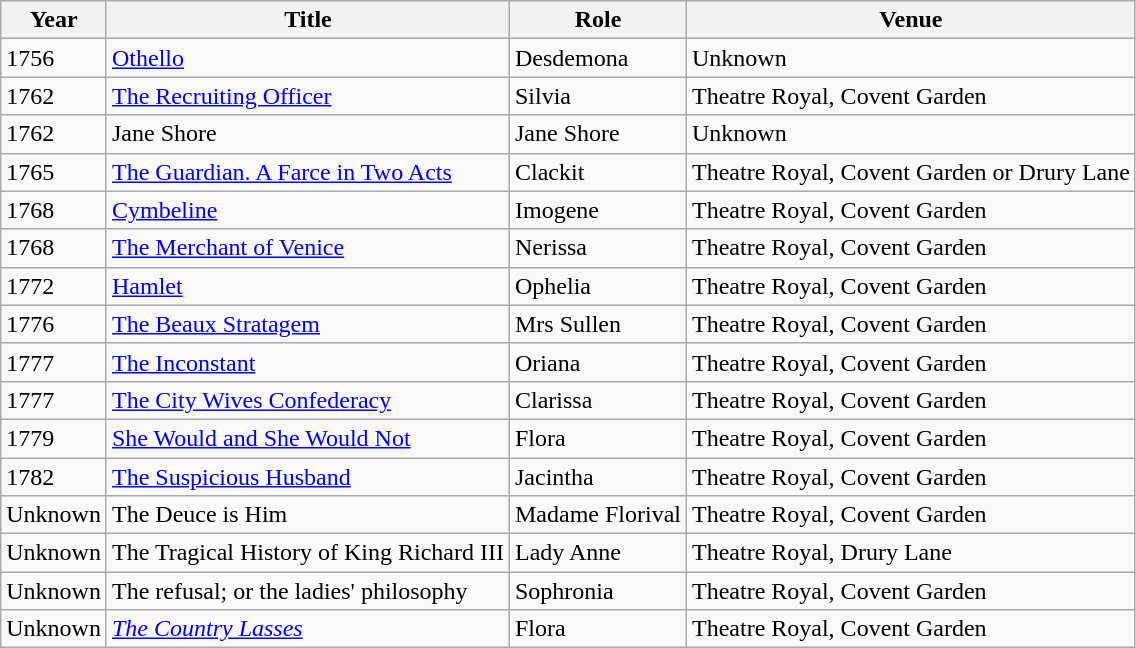<table class="wikitable">
<tr>
<th>Year</th>
<th>Title</th>
<th>Role</th>
<th>Venue</th>
</tr>
<tr>
<td>1756</td>
<td><a href='#'>Othello</a></td>
<td>Desdemona</td>
<td>Unknown</td>
</tr>
<tr>
<td>1762</td>
<td><a href='#'>The Recruiting Officer</a></td>
<td>Silvia</td>
<td>Theatre Royal, Covent Garden</td>
</tr>
<tr>
<td>1762</td>
<td>Jane Shore</td>
<td>Jane Shore</td>
<td>Unknown</td>
</tr>
<tr>
<td>1765</td>
<td><a href='#'>The Guardian. A Farce in Two Acts</a></td>
<td>Clackit</td>
<td>Theatre Royal, Covent Garden or Drury Lane</td>
</tr>
<tr>
<td>1768</td>
<td><a href='#'>Cymbeline</a></td>
<td>Imogene</td>
<td>Theatre Royal, Covent Garden</td>
</tr>
<tr>
<td>1768</td>
<td><a href='#'>The Merchant of Venice</a></td>
<td>Nerissa</td>
<td>Theatre Royal, Covent Garden</td>
</tr>
<tr>
<td>1772</td>
<td><a href='#'>Hamlet</a></td>
<td>Ophelia</td>
<td>Theatre Royal, Covent Garden</td>
</tr>
<tr>
<td>1776</td>
<td><a href='#'>The Beaux Stratagem</a></td>
<td>Mrs Sullen</td>
<td>Theatre Royal, Covent Garden</td>
</tr>
<tr>
<td>1777</td>
<td><a href='#'>The Inconstant</a></td>
<td>Oriana</td>
<td>Theatre Royal, Covent Garden</td>
</tr>
<tr>
<td>1777</td>
<td><a href='#'>The City Wives Confederacy</a></td>
<td>Clarissa</td>
<td>Theatre Royal, Covent Garden</td>
</tr>
<tr>
<td>1779</td>
<td><a href='#'>She Would and She Would Not</a></td>
<td>Flora</td>
<td>Theatre Royal, Covent Garden</td>
</tr>
<tr>
<td>1782</td>
<td><a href='#'>The Suspicious Husband</a></td>
<td>Jacintha</td>
<td>Theatre Royal, Covent Garden</td>
</tr>
<tr>
<td>Unknown</td>
<td>The Deuce is Him</td>
<td>Madame Florival</td>
<td>Theatre Royal, Covent Garden</td>
</tr>
<tr>
<td>Unknown</td>
<td>The Tragical History of King Richard III</td>
<td>Lady Anne</td>
<td>Theatre Royal, Drury Lane</td>
</tr>
<tr>
<td>Unknown</td>
<td>The refusal; or the ladies' philosophy</td>
<td>Sophronia</td>
<td>Theatre Royal, Covent Garden</td>
</tr>
<tr>
<td>Unknown</td>
<td><em><a href='#'>The Country Lasses</a></em></td>
<td>Flora</td>
<td>Theatre Royal, Covent Garden</td>
</tr>
</table>
